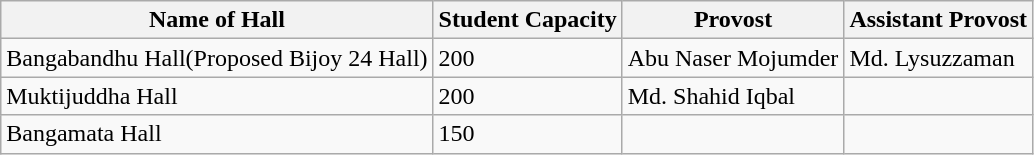<table class="wikitable">
<tr>
<th>Name of Hall</th>
<th>Student Capacity</th>
<th>Provost</th>
<th>Assistant Provost</th>
</tr>
<tr>
<td>Bangabandhu Hall(Proposed Bijoy 24 Hall)</td>
<td>200</td>
<td>Abu Naser Mojumder</td>
<td>Md. Lysuzzaman</td>
</tr>
<tr>
<td>Muktijuddha Hall</td>
<td>200</td>
<td>Md. Shahid Iqbal</td>
<td></td>
</tr>
<tr>
<td>Bangamata Hall</td>
<td>150</td>
<td></td>
<td></td>
</tr>
</table>
